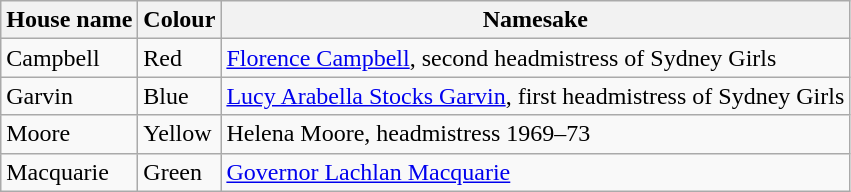<table class="wikitable">
<tr>
<th>House name</th>
<th>Colour</th>
<th>Namesake</th>
</tr>
<tr>
<td>Campbell</td>
<td>Red</td>
<td><a href='#'>Florence Campbell</a>, second headmistress of Sydney Girls</td>
</tr>
<tr>
<td>Garvin</td>
<td>Blue</td>
<td><a href='#'>Lucy Arabella Stocks Garvin</a>, first headmistress of Sydney Girls</td>
</tr>
<tr>
<td>Moore</td>
<td>Yellow</td>
<td>Helena Moore, headmistress 1969–73</td>
</tr>
<tr>
<td>Macquarie</td>
<td>Green</td>
<td><a href='#'>Governor Lachlan Macquarie</a></td>
</tr>
</table>
